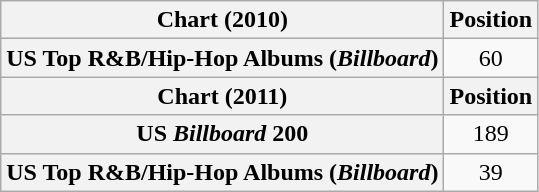<table class="wikitable plainrowheaders" style="text-align:center">
<tr>
<th scope="col">Chart (2010)</th>
<th scope="col">Position</th>
</tr>
<tr>
<th scope="row">US Top R&B/Hip-Hop Albums (<em>Billboard</em>)</th>
<td>60</td>
</tr>
<tr>
<th scope="col">Chart (2011)</th>
<th scope="col">Position</th>
</tr>
<tr>
<th scope="row">US <em>Billboard</em> 200</th>
<td>189</td>
</tr>
<tr>
<th scope="row">US Top R&B/Hip-Hop Albums (<em>Billboard</em>)</th>
<td>39</td>
</tr>
</table>
